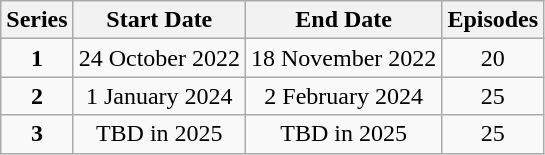<table class="wikitable" style="text-align:center;">
<tr>
<th>Series</th>
<th>Start Date</th>
<th>End Date</th>
<th>Episodes</th>
</tr>
<tr>
<td><strong>1</strong></td>
<td>24 October 2022</td>
<td>18 November 2022</td>
<td>20</td>
</tr>
<tr>
<td><strong>2</strong></td>
<td>1 January 2024</td>
<td>2 February 2024</td>
<td>25</td>
</tr>
<tr>
<td><strong>3</strong></td>
<td>TBD in 2025</td>
<td>TBD in 2025</td>
<td>25</td>
</tr>
</table>
